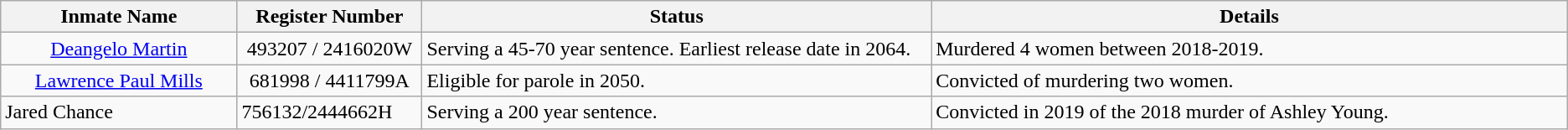<table class="wikitable sortable">
<tr>
<th width=13%>Inmate Name</th>
<th width=10%>Register Number</th>
<th width=28%>Status</th>
<th width=35%>Details</th>
</tr>
<tr>
<td style="text-align:center;"><a href='#'>Deangelo Martin</a></td>
<td style="text-align:center;">493207 / 2416020W</td>
<td>Serving a 45-70 year sentence. Earliest release date in 2064.</td>
<td>Murdered 4 women between 2018-2019.</td>
</tr>
<tr>
<td style="text-align:center;"><a href='#'>Lawrence Paul Mills</a></td>
<td style="text-align:center;">681998 / 4411799A</td>
<td>Eligible for parole in 2050.</td>
<td>Convicted of murdering two women.</td>
</tr>
<tr>
<td>Jared Chance</td>
<td>756132/2444662H</td>
<td>Serving a 200 year sentence.</td>
<td>Convicted in 2019 of the 2018 murder of Ashley Young.</td>
</tr>
</table>
